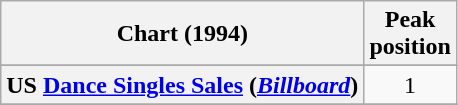<table class="wikitable sortable plainrowheaders" style="text-align:center">
<tr>
<th scope="col">Chart (1994)</th>
<th scope="col">Peak<br>position</th>
</tr>
<tr>
</tr>
<tr>
<th scope="row">US <a href='#'>Dance Singles Sales</a> (<em><a href='#'>Billboard</a></em>)</th>
<td>1</td>
</tr>
<tr>
</tr>
</table>
